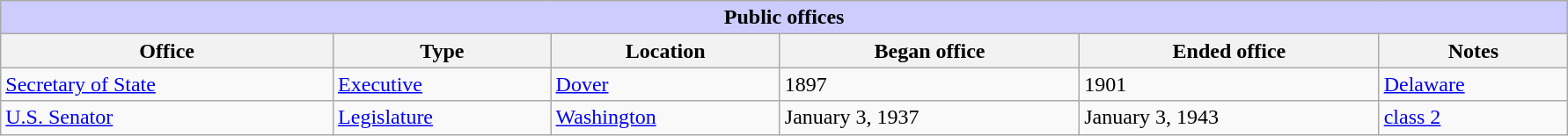<table class=wikitable style="width: 94%" style="text-align: center;" align="center">
<tr bgcolor=#cccccc>
<th colspan=8 style="background: #ccccff;">Public offices</th>
</tr>
<tr>
<th><strong>Office</strong></th>
<th><strong>Type</strong></th>
<th><strong>Location</strong></th>
<th><strong>Began office</strong></th>
<th><strong>Ended office</strong></th>
<th><strong>Notes</strong></th>
</tr>
<tr>
<td><a href='#'>Secretary of State</a></td>
<td><a href='#'>Executive</a></td>
<td><a href='#'>Dover</a></td>
<td>1897</td>
<td>1901</td>
<td><a href='#'>Delaware</a></td>
</tr>
<tr>
<td><a href='#'>U.S. Senator</a></td>
<td><a href='#'>Legislature</a></td>
<td><a href='#'>Washington</a></td>
<td>January 3, 1937</td>
<td>January 3, 1943</td>
<td><a href='#'>class 2</a></td>
</tr>
</table>
